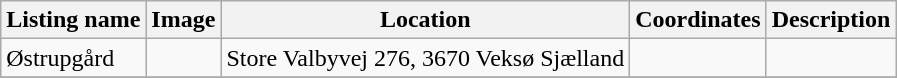<table class="wikitable sortable">
<tr>
<th>Listing name</th>
<th>Image</th>
<th>Location</th>
<th>Coordinates</th>
<th>Description</th>
</tr>
<tr>
<td>Østrupgård</td>
<td></td>
<td>Store Valbyvej 276, 3670 Veksø Sjælland</td>
<td></td>
<td></td>
</tr>
<tr>
</tr>
</table>
